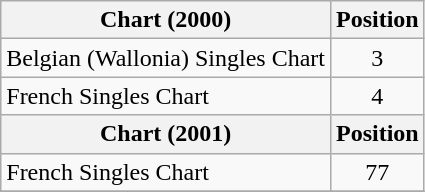<table class="wikitable sortable">
<tr>
<th>Chart (2000)</th>
<th>Position</th>
</tr>
<tr>
<td>Belgian (Wallonia) Singles Chart</td>
<td align="center">3</td>
</tr>
<tr>
<td>French Singles Chart</td>
<td align="center">4</td>
</tr>
<tr>
<th>Chart (2001)</th>
<th>Position</th>
</tr>
<tr>
<td>French Singles Chart</td>
<td align="center">77</td>
</tr>
<tr>
</tr>
</table>
